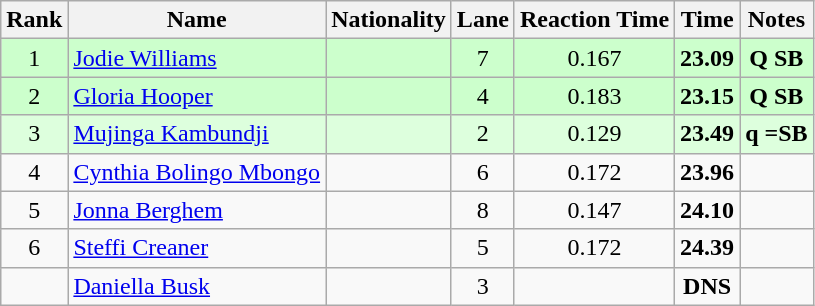<table class="wikitable sortable" style="text-align:center">
<tr>
<th>Rank</th>
<th>Name</th>
<th>Nationality</th>
<th>Lane</th>
<th>Reaction Time</th>
<th>Time</th>
<th>Notes</th>
</tr>
<tr bgcolor=ccffcc>
<td>1</td>
<td align=left><a href='#'>Jodie Williams</a></td>
<td align=left></td>
<td>7</td>
<td>0.167</td>
<td><strong>23.09</strong></td>
<td><strong>Q SB</strong></td>
</tr>
<tr bgcolor=ccffcc>
<td>2</td>
<td align=left><a href='#'>Gloria Hooper</a></td>
<td align=left></td>
<td>4</td>
<td>0.183</td>
<td><strong>23.15</strong></td>
<td><strong>Q SB</strong></td>
</tr>
<tr bgcolor=ddffdd>
<td>3</td>
<td align=left><a href='#'>Mujinga Kambundji</a></td>
<td align=left></td>
<td>2</td>
<td>0.129</td>
<td><strong>23.49</strong></td>
<td><strong>q =SB</strong></td>
</tr>
<tr>
<td>4</td>
<td align=left><a href='#'>Cynthia Bolingo Mbongo</a></td>
<td align=left></td>
<td>6</td>
<td>0.172</td>
<td><strong>23.96</strong></td>
<td></td>
</tr>
<tr>
<td>5</td>
<td align=left><a href='#'>Jonna Berghem</a></td>
<td align=left></td>
<td>8</td>
<td>0.147</td>
<td><strong>24.10</strong></td>
<td></td>
</tr>
<tr>
<td>6</td>
<td align=left><a href='#'>Steffi Creaner</a></td>
<td align=left></td>
<td>5</td>
<td>0.172</td>
<td><strong>24.39</strong></td>
<td></td>
</tr>
<tr>
<td></td>
<td align=left><a href='#'>Daniella Busk</a></td>
<td align=left></td>
<td>3</td>
<td></td>
<td><strong>DNS</strong></td>
<td></td>
</tr>
</table>
